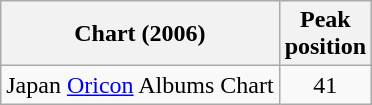<table class="wikitable">
<tr>
<th>Chart (2006)</th>
<th>Peak<br>position</th>
</tr>
<tr>
<td>Japan <a href='#'>Oricon</a> Albums Chart</td>
<td align="center">41</td>
</tr>
</table>
